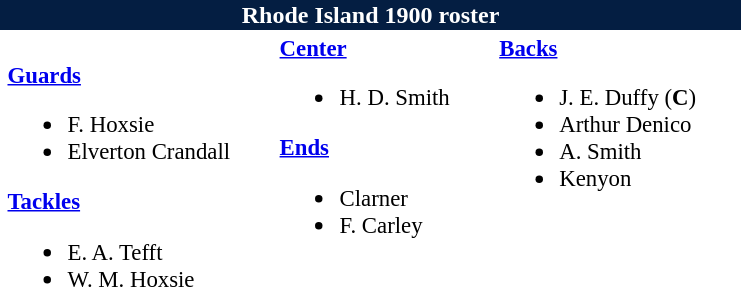<table class="toccolours" style="text-align: left;">
<tr>
<th colspan="9" style="background:#041E42; color:white; text-align:center;"><strong>Rhode Island 1900 roster</strong></th>
</tr>
<tr>
<td></td>
<td style="font-size:95%; vertical-align:top;"><br><strong><a href='#'>Guards</a></strong><ul><li>F. Hoxsie</li><li>Elverton Crandall</li></ul><strong><a href='#'>Tackles</a></strong><ul><li>E. A. Tefft</li><li>W. M. Hoxsie</li></ul></td>
<td style="width: 25px;"></td>
<td style="font-size:95%; vertical-align:top;"><strong><a href='#'>Center</a></strong><br><ul><li>H. D. Smith</li></ul><strong><a href='#'>Ends</a></strong><ul><li>Clarner</li><li>F. Carley</li></ul></td>
<td style="width: 25px;"></td>
<td style="font-size:95%; vertical-align:top;"><strong><a href='#'>Backs</a></strong><br><ul><li>J. E. Duffy (<strong>C</strong>)</li><li>Arthur Denico</li><li>A. Smith</li><li>Kenyon</li></ul></td>
<td style="width: 25px;"></td>
</tr>
</table>
